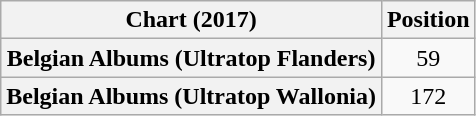<table class="wikitable sortable plainrowheaders" style="text-align:center">
<tr>
<th scope="col">Chart (2017)</th>
<th scope="col">Position</th>
</tr>
<tr>
<th scope="row">Belgian Albums (Ultratop Flanders)</th>
<td>59</td>
</tr>
<tr>
<th scope="row">Belgian Albums (Ultratop Wallonia)</th>
<td>172</td>
</tr>
</table>
